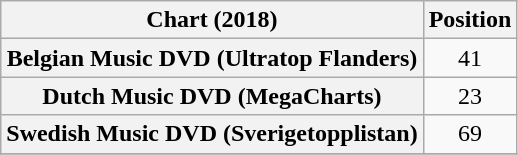<table class="wikitable sortable plainrowheaders" style="text-align:center">
<tr>
<th scope="col">Chart (2018)</th>
<th scope="col">Position</th>
</tr>
<tr>
<th scope="row">Belgian Music DVD (Ultratop Flanders)</th>
<td>41</td>
</tr>
<tr>
<th scope="row">Dutch Music DVD (MegaCharts)</th>
<td>23</td>
</tr>
<tr>
<th scope="row">Swedish Music DVD (Sverigetopplistan)</th>
<td>69</td>
</tr>
<tr>
</tr>
</table>
